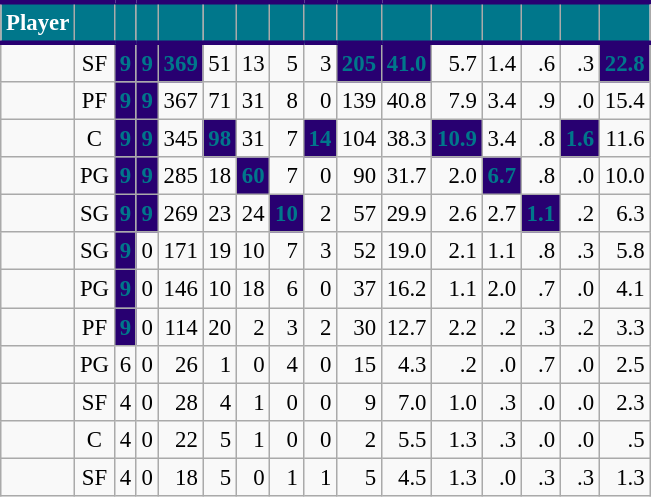<table class="wikitable sortable" style="font-size: 95%; text-align:right;">
<tr>
<th style="background:#00778B; color:#FFFFFF; border-top:#280071 3px solid; border-bottom:#280071 3px solid;">Player</th>
<th style="background:#00778B; color:#FFFFFF; border-top:#280071 3px solid; border-bottom:#280071 3px solid;"></th>
<th style="background:#00778B; color:#FFFFFF; border-top:#280071 3px solid; border-bottom:#280071 3px solid;"></th>
<th style="background:#00778B; color:#FFFFFF; border-top:#280071 3px solid; border-bottom:#280071 3px solid;"></th>
<th style="background:#00778B; color:#FFFFFF; border-top:#280071 3px solid; border-bottom:#280071 3px solid;"></th>
<th style="background:#00778B; color:#FFFFFF; border-top:#280071 3px solid; border-bottom:#280071 3px solid;"></th>
<th style="background:#00778B; color:#FFFFFF; border-top:#280071 3px solid; border-bottom:#280071 3px solid;"></th>
<th style="background:#00778B; color:#FFFFFF; border-top:#280071 3px solid; border-bottom:#280071 3px solid;"></th>
<th style="background:#00778B; color:#FFFFFF; border-top:#280071 3px solid; border-bottom:#280071 3px solid;"></th>
<th style="background:#00778B; color:#FFFFFF; border-top:#280071 3px solid; border-bottom:#280071 3px solid;"></th>
<th style="background:#00778B; color:#FFFFFF; border-top:#280071 3px solid; border-bottom:#280071 3px solid;"></th>
<th style="background:#00778B; color:#FFFFFF; border-top:#280071 3px solid; border-bottom:#280071 3px solid;"></th>
<th style="background:#00778B; color:#FFFFFF; border-top:#280071 3px solid; border-bottom:#280071 3px solid;"></th>
<th style="background:#00778B; color:#FFFFFF; border-top:#280071 3px solid; border-bottom:#280071 3px solid;"></th>
<th style="background:#00778B; color:#FFFFFF; border-top:#280071 3px solid; border-bottom:#280071 3px solid;"></th>
<th style="background:#00778B; color:#FFFFFF; border-top:#280071 3px solid; border-bottom:#280071 3px solid;"></th>
</tr>
<tr>
<td style="text-align:left;"></td>
<td style="text-align:center;">SF</td>
<td style="background:#280071; color:#00778B;"><strong>9</strong></td>
<td style="background:#280071; color:#00778B;"><strong>9</strong></td>
<td style="background:#280071; color:#00778B;"><strong>369</strong></td>
<td>51</td>
<td>13</td>
<td>5</td>
<td>3</td>
<td style="background:#280071; color:#00778B;"><strong>205</strong></td>
<td style="background:#280071; color:#00778B;"><strong>41.0</strong></td>
<td>5.7</td>
<td>1.4</td>
<td>.6</td>
<td>.3</td>
<td style="background:#280071; color:#00778B;"><strong>22.8</strong></td>
</tr>
<tr>
<td style="text-align:left;"></td>
<td style="text-align:center;">PF</td>
<td style="background:#280071; color:#00778B;"><strong>9</strong></td>
<td style="background:#280071; color:#00778B;"><strong>9</strong></td>
<td>367</td>
<td>71</td>
<td>31</td>
<td>8</td>
<td>0</td>
<td>139</td>
<td>40.8</td>
<td>7.9</td>
<td>3.4</td>
<td>.9</td>
<td>.0</td>
<td>15.4</td>
</tr>
<tr>
<td style="text-align:left;"></td>
<td style="text-align:center;">C</td>
<td style="background:#280071; color:#00778B;"><strong>9</strong></td>
<td style="background:#280071; color:#00778B;"><strong>9</strong></td>
<td>345</td>
<td style="background:#280071; color:#00778B;"><strong>98</strong></td>
<td>31</td>
<td>7</td>
<td style="background:#280071; color:#00778B;"><strong>14</strong></td>
<td>104</td>
<td>38.3</td>
<td style="background:#280071; color:#00778B;"><strong>10.9</strong></td>
<td>3.4</td>
<td>.8</td>
<td style="background:#280071; color:#00778B;"><strong>1.6</strong></td>
<td>11.6</td>
</tr>
<tr>
<td style="text-align:left;"></td>
<td style="text-align:center;">PG</td>
<td style="background:#280071; color:#00778B;"><strong>9</strong></td>
<td style="background:#280071; color:#00778B;"><strong>9</strong></td>
<td>285</td>
<td>18</td>
<td style="background:#280071; color:#00778B;"><strong>60</strong></td>
<td>7</td>
<td>0</td>
<td>90</td>
<td>31.7</td>
<td>2.0</td>
<td style="background:#280071; color:#00778B;"><strong>6.7</strong></td>
<td>.8</td>
<td>.0</td>
<td>10.0</td>
</tr>
<tr>
<td style="text-align:left;"></td>
<td style="text-align:center;">SG</td>
<td style="background:#280071; color:#00778B;"><strong>9</strong></td>
<td style="background:#280071; color:#00778B;"><strong>9</strong></td>
<td>269</td>
<td>23</td>
<td>24</td>
<td style="background:#280071; color:#00778B;"><strong>10</strong></td>
<td>2</td>
<td>57</td>
<td>29.9</td>
<td>2.6</td>
<td>2.7</td>
<td style="background:#280071; color:#00778B;"><strong>1.1</strong></td>
<td>.2</td>
<td>6.3</td>
</tr>
<tr>
<td style="text-align:left;"></td>
<td style="text-align:center;">SG</td>
<td style="background:#280071; color:#00778B;"><strong>9</strong></td>
<td>0</td>
<td>171</td>
<td>19</td>
<td>10</td>
<td>7</td>
<td>3</td>
<td>52</td>
<td>19.0</td>
<td>2.1</td>
<td>1.1</td>
<td>.8</td>
<td>.3</td>
<td>5.8</td>
</tr>
<tr>
<td style="text-align:left;"></td>
<td style="text-align:center;">PG</td>
<td style="background:#280071; color:#00778B;"><strong>9</strong></td>
<td>0</td>
<td>146</td>
<td>10</td>
<td>18</td>
<td>6</td>
<td>0</td>
<td>37</td>
<td>16.2</td>
<td>1.1</td>
<td>2.0</td>
<td>.7</td>
<td>.0</td>
<td>4.1</td>
</tr>
<tr>
<td style="text-align:left;"></td>
<td style="text-align:center;">PF</td>
<td style="background:#280071; color:#00778B;"><strong>9</strong></td>
<td>0</td>
<td>114</td>
<td>20</td>
<td>2</td>
<td>3</td>
<td>2</td>
<td>30</td>
<td>12.7</td>
<td>2.2</td>
<td>.2</td>
<td>.3</td>
<td>.2</td>
<td>3.3</td>
</tr>
<tr>
<td style="text-align:left;"></td>
<td style="text-align:center;">PG</td>
<td>6</td>
<td>0</td>
<td>26</td>
<td>1</td>
<td>0</td>
<td>4</td>
<td>0</td>
<td>15</td>
<td>4.3</td>
<td>.2</td>
<td>.0</td>
<td>.7</td>
<td>.0</td>
<td>2.5</td>
</tr>
<tr>
<td style="text-align:left;"></td>
<td style="text-align:center;">SF</td>
<td>4</td>
<td>0</td>
<td>28</td>
<td>4</td>
<td>1</td>
<td>0</td>
<td>0</td>
<td>9</td>
<td>7.0</td>
<td>1.0</td>
<td>.3</td>
<td>.0</td>
<td>.0</td>
<td>2.3</td>
</tr>
<tr>
<td style="text-align:left;"></td>
<td style="text-align:center;">C</td>
<td>4</td>
<td>0</td>
<td>22</td>
<td>5</td>
<td>1</td>
<td>0</td>
<td>0</td>
<td>2</td>
<td>5.5</td>
<td>1.3</td>
<td>.3</td>
<td>.0</td>
<td>.0</td>
<td>.5</td>
</tr>
<tr>
<td style="text-align:left;"></td>
<td style="text-align:center;">SF</td>
<td>4</td>
<td>0</td>
<td>18</td>
<td>5</td>
<td>0</td>
<td>1</td>
<td>1</td>
<td>5</td>
<td>4.5</td>
<td>1.3</td>
<td>.0</td>
<td>.3</td>
<td>.3</td>
<td>1.3</td>
</tr>
</table>
